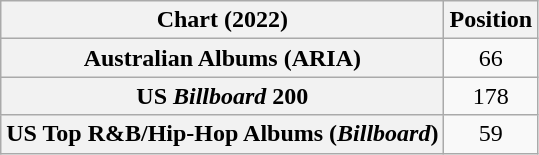<table class="wikitable sortable plainrowheaders" style="text-align:center">
<tr>
<th scope="col">Chart (2022)</th>
<th scope="col">Position</th>
</tr>
<tr>
<th scope="row">Australian Albums (ARIA)</th>
<td>66</td>
</tr>
<tr>
<th scope="row">US <em>Billboard</em> 200</th>
<td>178</td>
</tr>
<tr>
<th scope="row">US Top R&B/Hip-Hop Albums (<em>Billboard</em>)</th>
<td>59</td>
</tr>
</table>
